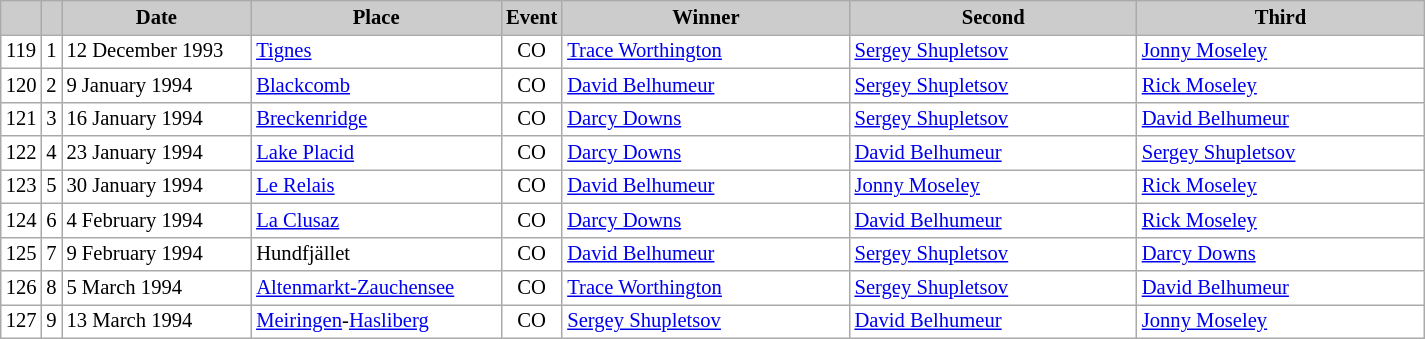<table class="wikitable plainrowheaders" style="background:#fff; font-size:86%; line-height:16px; border:grey solid 1px; border-collapse:collapse;">
<tr style="background:#ccc; text-align:center;">
<th scope="col" style="background:#ccc; width=20 px;"></th>
<th scope="col" style="background:#ccc; width=30 px;"></th>
<th scope="col" style="background:#ccc; width:120px;">Date</th>
<th scope="col" style="background:#ccc; width:160px;">Place</th>
<th scope="col" style="background:#ccc; width:15px;">Event</th>
<th scope="col" style="background:#ccc; width:185px;">Winner</th>
<th scope="col" style="background:#ccc; width:185px;">Second</th>
<th scope="col" style="background:#ccc; width:185px;">Third</th>
</tr>
<tr>
<td align=center>119</td>
<td align=center>1</td>
<td>12 December 1993</td>
<td> <a href='#'>Tignes</a></td>
<td align=center>CO</td>
<td> <a href='#'>Trace Worthington</a></td>
<td> <a href='#'>Sergey Shupletsov</a></td>
<td> <a href='#'>Jonny Moseley</a></td>
</tr>
<tr>
<td align=center>120</td>
<td align=center>2</td>
<td>9 January 1994</td>
<td> <a href='#'>Blackcomb</a></td>
<td align=center>CO</td>
<td> <a href='#'>David Belhumeur</a></td>
<td> <a href='#'>Sergey Shupletsov</a></td>
<td> <a href='#'>Rick Moseley</a></td>
</tr>
<tr>
<td align=center>121</td>
<td align=center>3</td>
<td>16 January 1994</td>
<td> <a href='#'>Breckenridge</a></td>
<td align=center>CO</td>
<td> <a href='#'>Darcy Downs</a></td>
<td> <a href='#'>Sergey Shupletsov</a></td>
<td> <a href='#'>David Belhumeur</a></td>
</tr>
<tr>
<td align=center>122</td>
<td align=center>4</td>
<td>23 January 1994</td>
<td> <a href='#'>Lake Placid</a></td>
<td align=center>CO</td>
<td> <a href='#'>Darcy Downs</a></td>
<td> <a href='#'>David Belhumeur</a></td>
<td> <a href='#'>Sergey Shupletsov</a></td>
</tr>
<tr>
<td align=center>123</td>
<td align=center>5</td>
<td>30 January 1994</td>
<td> <a href='#'>Le Relais</a></td>
<td align=center>CO</td>
<td> <a href='#'>David Belhumeur</a></td>
<td> <a href='#'>Jonny Moseley</a></td>
<td> <a href='#'>Rick Moseley</a></td>
</tr>
<tr>
<td align=center>124</td>
<td align=center>6</td>
<td>4 February 1994</td>
<td> <a href='#'>La Clusaz</a></td>
<td align=center>CO</td>
<td> <a href='#'>Darcy Downs</a></td>
<td> <a href='#'>David Belhumeur</a></td>
<td> <a href='#'>Rick Moseley</a></td>
</tr>
<tr>
<td align=center>125</td>
<td align=center>7</td>
<td>9 February 1994</td>
<td> Hundfjället</td>
<td align=center>CO</td>
<td> <a href='#'>David Belhumeur</a></td>
<td> <a href='#'>Sergey Shupletsov</a></td>
<td> <a href='#'>Darcy Downs</a></td>
</tr>
<tr>
<td align=center>126</td>
<td align=center>8</td>
<td>5 March 1994</td>
<td> <a href='#'>Altenmarkt-Zauchensee</a></td>
<td align=center>CO</td>
<td> <a href='#'>Trace Worthington</a></td>
<td> <a href='#'>Sergey Shupletsov</a></td>
<td> <a href='#'>David Belhumeur</a></td>
</tr>
<tr>
<td align=center>127</td>
<td align=center>9</td>
<td>13 March 1994</td>
<td> <a href='#'>Meiringen</a>-<a href='#'>Hasliberg</a></td>
<td align=center>CO</td>
<td> <a href='#'>Sergey Shupletsov</a></td>
<td> <a href='#'>David Belhumeur</a></td>
<td> <a href='#'>Jonny Moseley</a></td>
</tr>
</table>
